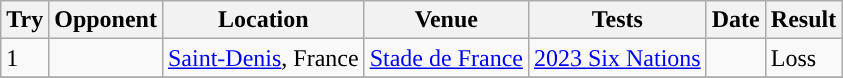<table class="wikitable sortable">
<tr>
<th>Try</th>
<th>Opponent</th>
<th>Location</th>
<th>Venue</th>
<th>Tests</th>
<th>Date</th>
<th>Result</th>
</tr>
<tr>
<td>1</td>
<td></td>
<td><a href='#'>Saint-Denis</a>, France</td>
<td><a href='#'>Stade de France</a></td>
<td><a href='#'>2023 Six Nations</a></td>
<td></td>
<td>Loss</td>
</tr>
<tr>
</tr>
</table>
